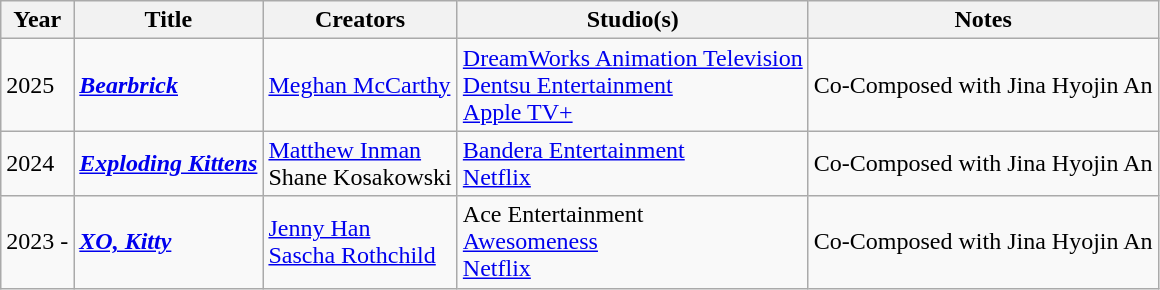<table class="wikitable sortable">
<tr>
<th>Year</th>
<th>Title</th>
<th>Creators</th>
<th>Studio(s)</th>
<th>Notes</th>
</tr>
<tr>
<td>2025</td>
<td><strong><em><a href='#'>Bearbrick</a></em></strong></td>
<td><a href='#'>Meghan McCarthy</a></td>
<td><a href='#'>DreamWorks Animation Television</a><br><a href='#'>Dentsu Entertainment</a><br><a href='#'>Apple TV+</a></td>
<td>Co-Composed with Jina Hyojin An</td>
</tr>
<tr>
<td>2024</td>
<td><strong><em><a href='#'>Exploding Kittens</a></em></strong></td>
<td><a href='#'>Matthew Inman</a><br>Shane Kosakowski</td>
<td><a href='#'>Bandera Entertainment</a><br><a href='#'>Netflix</a></td>
<td>Co-Composed with Jina Hyojin An</td>
</tr>
<tr>
<td>2023 -</td>
<td><strong><em><a href='#'>XO, Kitty</a></em></strong></td>
<td><a href='#'>Jenny Han</a><br><a href='#'>Sascha Rothchild</a></td>
<td>Ace Entertainment<br><a href='#'>Awesomeness</a><br><a href='#'>Netflix</a></td>
<td>Co-Composed with Jina Hyojin An</td>
</tr>
</table>
